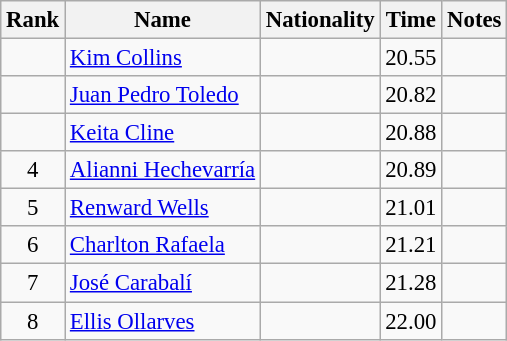<table class="wikitable sortable" style="text-align:center;font-size:95%">
<tr>
<th>Rank</th>
<th>Name</th>
<th>Nationality</th>
<th>Time</th>
<th>Notes</th>
</tr>
<tr>
<td></td>
<td align=left><a href='#'>Kim Collins</a></td>
<td align=left></td>
<td>20.55</td>
<td></td>
</tr>
<tr>
<td></td>
<td align=left><a href='#'>Juan Pedro Toledo</a></td>
<td align=left></td>
<td>20.82</td>
<td></td>
</tr>
<tr>
<td></td>
<td align=left><a href='#'>Keita Cline</a></td>
<td align=left></td>
<td>20.88</td>
<td></td>
</tr>
<tr>
<td>4</td>
<td align=left><a href='#'>Alianni Hechevarría</a></td>
<td align=left></td>
<td>20.89</td>
<td></td>
</tr>
<tr>
<td>5</td>
<td align=left><a href='#'>Renward Wells</a></td>
<td align=left></td>
<td>21.01</td>
<td></td>
</tr>
<tr>
<td>6</td>
<td align=left><a href='#'>Charlton Rafaela</a></td>
<td align=left></td>
<td>21.21</td>
<td></td>
</tr>
<tr>
<td>7</td>
<td align=left><a href='#'>José Carabalí</a></td>
<td align=left></td>
<td>21.28</td>
<td></td>
</tr>
<tr>
<td>8</td>
<td align=left><a href='#'>Ellis Ollarves</a></td>
<td align=left></td>
<td>22.00</td>
<td></td>
</tr>
</table>
